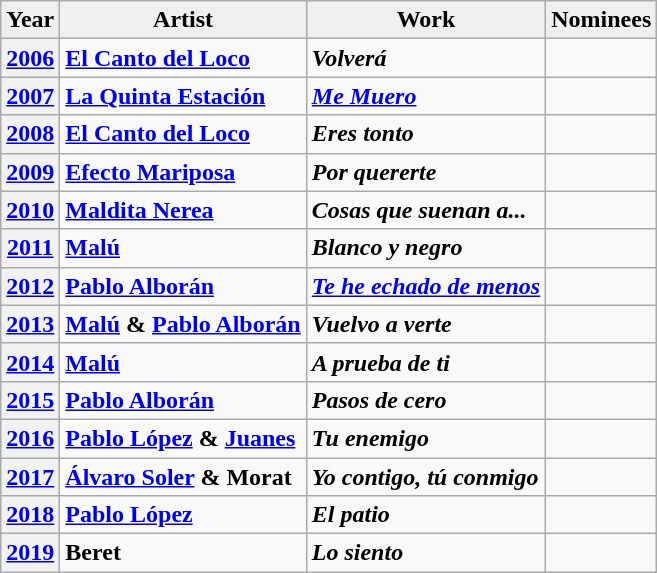<table class="wikitable sortable">
<tr>
<th style="background:#efefef;">Year</th>
<th style="background:#efefef;">Artist</th>
<th style="background:#efefef;">Work</th>
<th style="background:#efefef;" class="unsortable">Nominees</th>
</tr>
<tr>
<th scope="row"><a href='#'>2006</a></th>
<td><strong><a href='#'>El Canto del Loco</a></strong></td>
<td><strong><em>Volverá</em></strong></td>
<td></td>
</tr>
<tr>
<th scope="row"><a href='#'>2007</a></th>
<td><strong><a href='#'>La Quinta Estación</a></strong></td>
<td><strong><em><a href='#'>Me Muero</a></em></strong></td>
<td></td>
</tr>
<tr>
<th scope="row"><a href='#'>2008</a></th>
<td><strong><a href='#'>El Canto del Loco</a></strong></td>
<td><strong><em>Eres tonto</em></strong></td>
<td></td>
</tr>
<tr>
<th scope="row"><a href='#'>2009</a></th>
<td><strong><a href='#'>Efecto Mariposa</a></strong></td>
<td><strong><em>Por quererte</em></strong></td>
<td></td>
</tr>
<tr>
<th scope="row"><a href='#'>2010</a></th>
<td><strong><a href='#'>Maldita Nerea</a></strong></td>
<td><strong><em>Cosas que suenan a...</em></strong></td>
<td></td>
</tr>
<tr>
<th scope="row"><a href='#'>2011</a></th>
<td><strong><a href='#'>Malú</a></strong></td>
<td><strong><em>Blanco y negro</em></strong></td>
<td></td>
</tr>
<tr>
<th scope="row"><a href='#'>2012</a></th>
<td><strong><a href='#'>Pablo Alborán</a></strong></td>
<td><strong><em><a href='#'>Te he echado de menos</a></em></strong></td>
<td></td>
</tr>
<tr>
<th scope="row"><a href='#'>2013</a></th>
<td><strong><a href='#'>Malú</a> & <a href='#'>Pablo Alborán</a></strong></td>
<td><strong><em>Vuelvo a verte</em></strong></td>
<td></td>
</tr>
<tr>
<th scope="row"><a href='#'>2014</a></th>
<td><strong><a href='#'>Malú</a></strong></td>
<td><strong><em>A prueba de ti</em></strong></td>
<td></td>
</tr>
<tr>
<th scope="row"><a href='#'>2015</a></th>
<td><strong><a href='#'>Pablo Alborán</a></strong></td>
<td><strong><em>Pasos de cero</em></strong></td>
<td></td>
</tr>
<tr>
<th scope="row"><a href='#'>2016</a></th>
<td><strong><a href='#'>Pablo López</a> & <a href='#'>Juanes</a></strong></td>
<td><strong><em>Tu enemigo</em></strong></td>
<td></td>
</tr>
<tr>
<th scope="row"><a href='#'>2017</a></th>
<td><strong><a href='#'>Álvaro Soler</a> & Morat</strong></td>
<td><strong><em>Yo contigo, tú conmigo</em></strong></td>
<td></td>
</tr>
<tr>
<th scope="row"><a href='#'>2018</a></th>
<td><strong><a href='#'>Pablo López</a></strong></td>
<td><strong><em>El patio</em></strong></td>
<td></td>
</tr>
<tr>
<th scope="row"><a href='#'>2019</a></th>
<td><strong>Beret</strong></td>
<td><strong><em>Lo siento</em></strong></td>
<td></td>
</tr>
</table>
